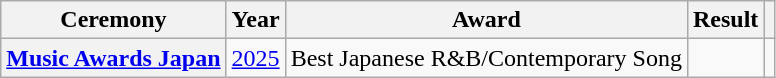<table class="wikitable plainrowheaders">
<tr>
<th scope="col">Ceremony</th>
<th scope="col">Year</th>
<th scope="col">Award</th>
<th scope="col">Result</th>
<th scope="col" class="unsortable"></th>
</tr>
<tr>
<th scope="row"><a href='#'>Music Awards Japan</a></th>
<td style="text-align:center"><a href='#'>2025</a></td>
<td>Best Japanese R&B/Contemporary Song</td>
<td></td>
<td style="text-align:center"></td>
</tr>
</table>
